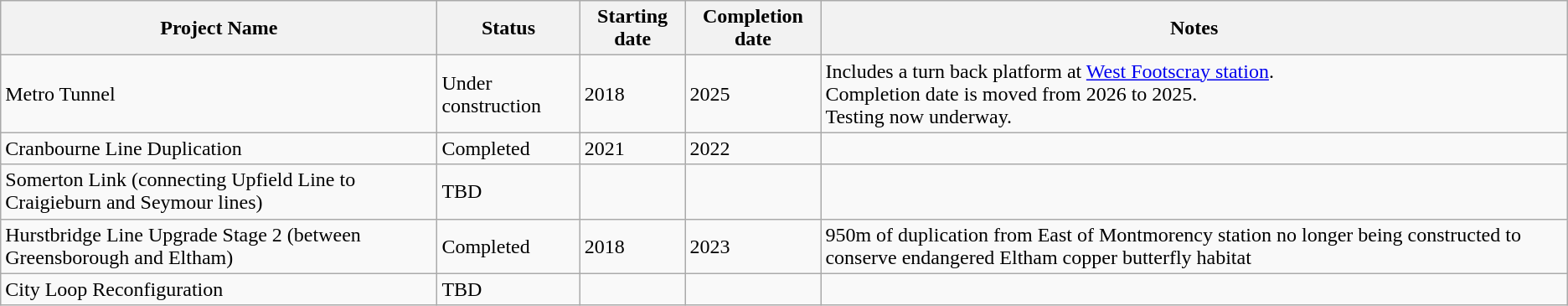<table class="wikitable sortable">
<tr>
<th>Project Name</th>
<th>Status</th>
<th>Starting date</th>
<th>Completion date</th>
<th>Notes</th>
</tr>
<tr>
<td>Metro Tunnel</td>
<td>Under construction</td>
<td>2018</td>
<td>2025</td>
<td>Includes a turn back platform at <a href='#'>West Footscray station</a>.<br>Completion date is moved from 2026 to 2025.<br>Testing now underway.</td>
</tr>
<tr>
<td>Cranbourne Line Duplication</td>
<td>Completed</td>
<td>2021</td>
<td>2022</td>
<td></td>
</tr>
<tr>
<td>Somerton Link (connecting Upfield Line to Craigieburn and Seymour lines)</td>
<td>TBD</td>
<td></td>
<td></td>
<td></td>
</tr>
<tr>
<td>Hurstbridge Line Upgrade Stage 2 (between Greensborough and Eltham)</td>
<td>Completed</td>
<td>2018</td>
<td>2023</td>
<td>950m of duplication from East of Montmorency station no longer being constructed to conserve endangered Eltham copper butterfly habitat</td>
</tr>
<tr>
<td>City Loop Reconfiguration</td>
<td>TBD</td>
<td></td>
<td></td>
<td></td>
</tr>
</table>
